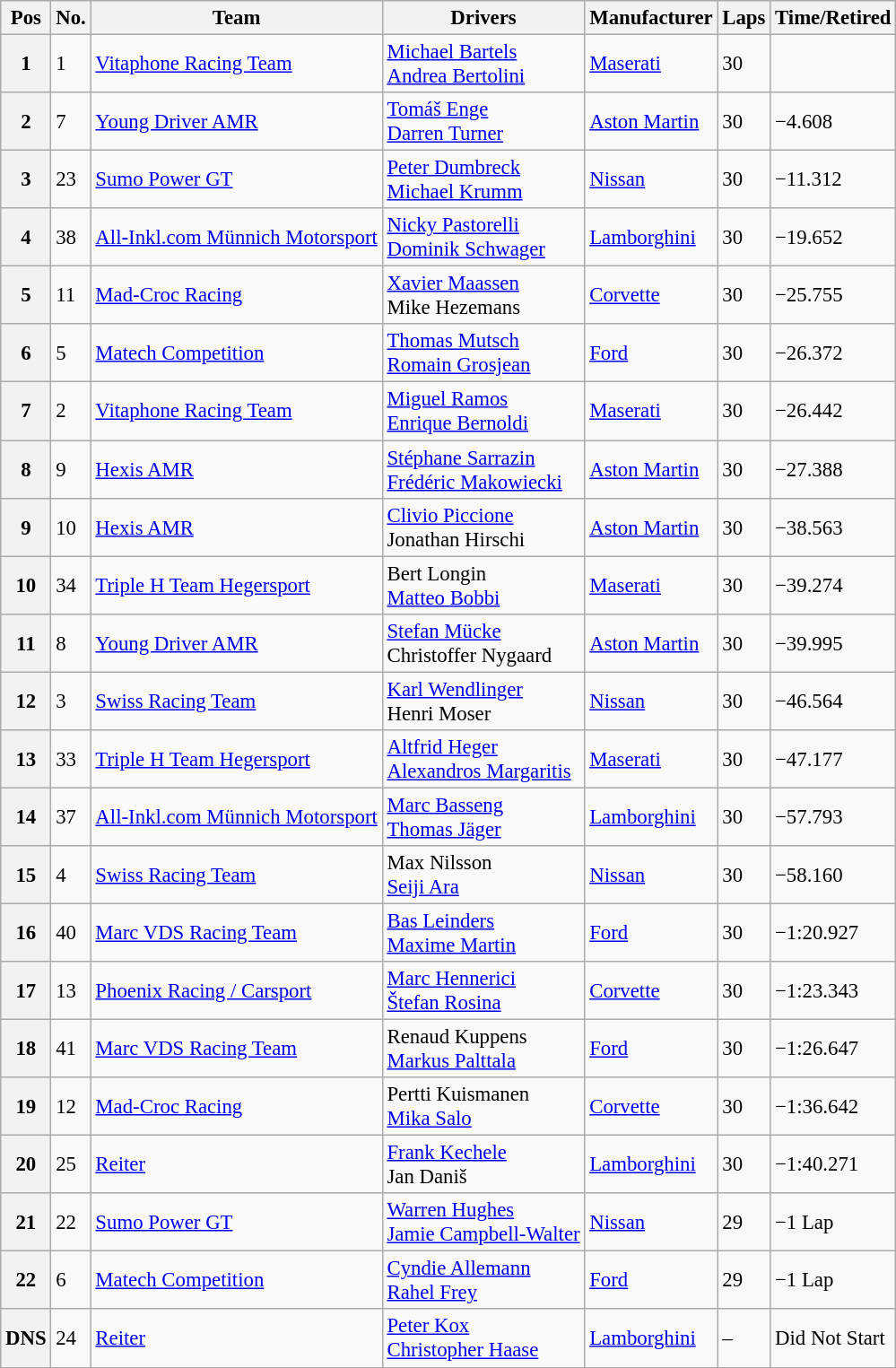<table class="wikitable" style="font-size: 95%;">
<tr>
<th>Pos</th>
<th>No.</th>
<th>Team</th>
<th>Drivers</th>
<th>Manufacturer</th>
<th>Laps</th>
<th>Time/Retired</th>
</tr>
<tr>
<th>1</th>
<td>1</td>
<td> <a href='#'>Vitaphone Racing Team</a></td>
<td> <a href='#'>Michael Bartels</a><br> <a href='#'>Andrea Bertolini</a></td>
<td><a href='#'>Maserati</a></td>
<td>30</td>
<td></td>
</tr>
<tr>
<th>2</th>
<td>7</td>
<td> <a href='#'>Young Driver AMR</a></td>
<td> <a href='#'>Tomáš Enge</a><br> <a href='#'>Darren Turner</a></td>
<td><a href='#'>Aston Martin</a></td>
<td>30</td>
<td>−4.608</td>
</tr>
<tr>
<th>3</th>
<td>23</td>
<td> <a href='#'>Sumo Power GT</a></td>
<td> <a href='#'>Peter Dumbreck</a><br> <a href='#'>Michael Krumm</a></td>
<td><a href='#'>Nissan</a></td>
<td>30</td>
<td>−11.312</td>
</tr>
<tr>
<th>4</th>
<td>38</td>
<td> <a href='#'>All-Inkl.com Münnich Motorsport</a></td>
<td> <a href='#'>Nicky Pastorelli</a><br> <a href='#'>Dominik Schwager</a></td>
<td><a href='#'>Lamborghini</a></td>
<td>30</td>
<td>−19.652</td>
</tr>
<tr>
<th>5</th>
<td>11</td>
<td> <a href='#'>Mad-Croc Racing</a></td>
<td> <a href='#'>Xavier Maassen</a><br> Mike Hezemans</td>
<td><a href='#'>Corvette</a></td>
<td>30</td>
<td>−25.755</td>
</tr>
<tr>
<th>6</th>
<td>5</td>
<td> <a href='#'>Matech Competition</a></td>
<td> <a href='#'>Thomas Mutsch</a><br> <a href='#'>Romain Grosjean</a></td>
<td><a href='#'>Ford</a></td>
<td>30</td>
<td>−26.372</td>
</tr>
<tr>
<th>7</th>
<td>2</td>
<td> <a href='#'>Vitaphone Racing Team</a></td>
<td> <a href='#'>Miguel Ramos</a><br> <a href='#'>Enrique Bernoldi</a></td>
<td><a href='#'>Maserati</a></td>
<td>30</td>
<td>−26.442</td>
</tr>
<tr>
<th>8</th>
<td>9</td>
<td> <a href='#'>Hexis AMR</a></td>
<td> <a href='#'>Stéphane Sarrazin</a><br> <a href='#'>Frédéric Makowiecki</a></td>
<td><a href='#'>Aston Martin</a></td>
<td>30</td>
<td>−27.388</td>
</tr>
<tr>
<th>9</th>
<td>10</td>
<td> <a href='#'>Hexis AMR</a></td>
<td> <a href='#'>Clivio Piccione</a><br> Jonathan Hirschi</td>
<td><a href='#'>Aston Martin</a></td>
<td>30</td>
<td>−38.563</td>
</tr>
<tr>
<th>10</th>
<td>34</td>
<td> <a href='#'>Triple H Team Hegersport</a></td>
<td> Bert Longin<br> <a href='#'>Matteo Bobbi</a></td>
<td><a href='#'>Maserati</a></td>
<td>30</td>
<td>−39.274</td>
</tr>
<tr>
<th>11</th>
<td>8</td>
<td> <a href='#'>Young Driver AMR</a></td>
<td> <a href='#'>Stefan Mücke</a><br> Christoffer Nygaard</td>
<td><a href='#'>Aston Martin</a></td>
<td>30</td>
<td>−39.995</td>
</tr>
<tr>
<th>12</th>
<td>3</td>
<td> <a href='#'>Swiss Racing Team</a></td>
<td> <a href='#'>Karl Wendlinger</a><br> Henri Moser</td>
<td><a href='#'>Nissan</a></td>
<td>30</td>
<td>−46.564</td>
</tr>
<tr>
<th>13</th>
<td>33</td>
<td> <a href='#'>Triple H Team Hegersport</a></td>
<td> <a href='#'>Altfrid Heger</a><br> <a href='#'>Alexandros Margaritis</a></td>
<td><a href='#'>Maserati</a></td>
<td>30</td>
<td>−47.177</td>
</tr>
<tr>
<th>14</th>
<td>37</td>
<td> <a href='#'>All-Inkl.com Münnich Motorsport</a></td>
<td> <a href='#'>Marc Basseng</a><br> <a href='#'>Thomas Jäger</a></td>
<td><a href='#'>Lamborghini</a></td>
<td>30</td>
<td>−57.793</td>
</tr>
<tr>
<th>15</th>
<td>4</td>
<td> <a href='#'>Swiss Racing Team</a></td>
<td> Max Nilsson<br> <a href='#'>Seiji Ara</a></td>
<td><a href='#'>Nissan</a></td>
<td>30</td>
<td>−58.160</td>
</tr>
<tr>
<th>16</th>
<td>40</td>
<td> <a href='#'>Marc VDS Racing Team</a></td>
<td> <a href='#'>Bas Leinders</a><br> <a href='#'>Maxime Martin</a></td>
<td><a href='#'>Ford</a></td>
<td>30</td>
<td>−1:20.927</td>
</tr>
<tr>
<th>17</th>
<td>13</td>
<td> <a href='#'>Phoenix Racing / Carsport</a></td>
<td> <a href='#'>Marc Hennerici</a><br> <a href='#'>Štefan Rosina</a></td>
<td><a href='#'>Corvette</a></td>
<td>30</td>
<td>−1:23.343</td>
</tr>
<tr>
<th>18</th>
<td>41</td>
<td> <a href='#'>Marc VDS Racing Team</a></td>
<td> Renaud Kuppens<br> <a href='#'>Markus Palttala</a></td>
<td><a href='#'>Ford</a></td>
<td>30</td>
<td>−1:26.647</td>
</tr>
<tr>
<th>19</th>
<td>12</td>
<td> <a href='#'>Mad-Croc Racing</a></td>
<td> Pertti Kuismanen<br> <a href='#'>Mika Salo</a></td>
<td><a href='#'>Corvette</a></td>
<td>30</td>
<td>−1:36.642</td>
</tr>
<tr>
<th>20</th>
<td>25</td>
<td> <a href='#'>Reiter</a></td>
<td> <a href='#'>Frank Kechele</a><br> Jan Daniš</td>
<td><a href='#'>Lamborghini</a></td>
<td>30</td>
<td>−1:40.271</td>
</tr>
<tr>
<th>21</th>
<td>22</td>
<td> <a href='#'>Sumo Power GT</a></td>
<td> <a href='#'>Warren Hughes</a><br> <a href='#'>Jamie Campbell-Walter</a></td>
<td><a href='#'>Nissan</a></td>
<td>29</td>
<td>−1 Lap</td>
</tr>
<tr>
<th>22</th>
<td>6</td>
<td> <a href='#'>Matech Competition</a></td>
<td> <a href='#'>Cyndie Allemann</a><br> <a href='#'>Rahel Frey</a></td>
<td><a href='#'>Ford</a></td>
<td>29</td>
<td>−1 Lap</td>
</tr>
<tr>
<th>DNS</th>
<td>24</td>
<td> <a href='#'>Reiter</a></td>
<td> <a href='#'>Peter Kox</a><br> <a href='#'>Christopher Haase</a></td>
<td><a href='#'>Lamborghini</a></td>
<td>–</td>
<td>Did Not Start</td>
</tr>
<tr>
</tr>
</table>
